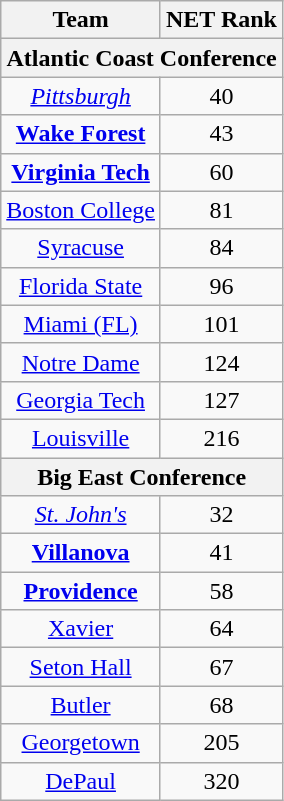<table class="wikitable sortable" style="text-align: center;">
<tr>
<th>Team</th>
<th>NET Rank</th>
</tr>
<tr>
<th colspan="2">Atlantic Coast Conference</th>
</tr>
<tr>
<td><em><a href='#'>Pittsburgh</a></em></td>
<td>40</td>
</tr>
<tr>
<td><strong><a href='#'>Wake Forest</a></strong></td>
<td>43</td>
</tr>
<tr>
<td><strong><a href='#'>Virginia Tech</a></strong></td>
<td>60</td>
</tr>
<tr>
<td><a href='#'>Boston College</a></td>
<td>81</td>
</tr>
<tr>
<td><a href='#'>Syracuse</a></td>
<td>84</td>
</tr>
<tr>
<td><a href='#'>Florida State</a></td>
<td>96</td>
</tr>
<tr>
<td><a href='#'>Miami (FL)</a></td>
<td>101</td>
</tr>
<tr>
<td><a href='#'>Notre Dame</a></td>
<td>124</td>
</tr>
<tr>
<td><a href='#'>Georgia Tech</a></td>
<td>127</td>
</tr>
<tr>
<td><a href='#'>Louisville</a></td>
<td>216</td>
</tr>
<tr>
<th colspan="2">Big East Conference</th>
</tr>
<tr>
<td><em><a href='#'>St. John's</a></em></td>
<td>32</td>
</tr>
<tr>
<td><strong><a href='#'>Villanova</a></strong></td>
<td>41</td>
</tr>
<tr>
<td><strong><a href='#'>Providence</a></strong></td>
<td>58</td>
</tr>
<tr>
<td><a href='#'>Xavier</a></td>
<td>64</td>
</tr>
<tr>
<td><a href='#'>Seton Hall</a></td>
<td>67</td>
</tr>
<tr>
<td><a href='#'>Butler</a></td>
<td>68</td>
</tr>
<tr>
<td><a href='#'>Georgetown</a></td>
<td>205</td>
</tr>
<tr>
<td><a href='#'>DePaul</a></td>
<td>320</td>
</tr>
</table>
